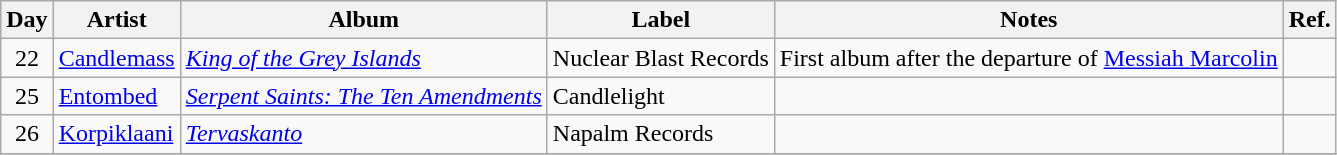<table class="wikitable">
<tr>
<th>Day</th>
<th>Artist</th>
<th>Album</th>
<th>Label</th>
<th>Notes</th>
<th>Ref.</th>
</tr>
<tr>
<td rowspan="1" style="text-align:center;">22</td>
<td><a href='#'>Candlemass</a></td>
<td><em><a href='#'>King of the Grey Islands</a></em></td>
<td>Nuclear Blast Records</td>
<td>First album after the departure of <a href='#'>Messiah Marcolin</a></td>
<td></td>
</tr>
<tr>
<td rowspan="1" style="text-align:center;">25</td>
<td><a href='#'>Entombed</a></td>
<td><em><a href='#'>Serpent Saints: The Ten Amendments</a></em></td>
<td>Candlelight</td>
<td></td>
<td></td>
</tr>
<tr>
<td rowspan="1" style="text-align:center;">26</td>
<td><a href='#'>Korpiklaani</a></td>
<td><em><a href='#'>Tervaskanto</a></em></td>
<td>Napalm Records</td>
<td></td>
<td></td>
</tr>
<tr>
</tr>
</table>
